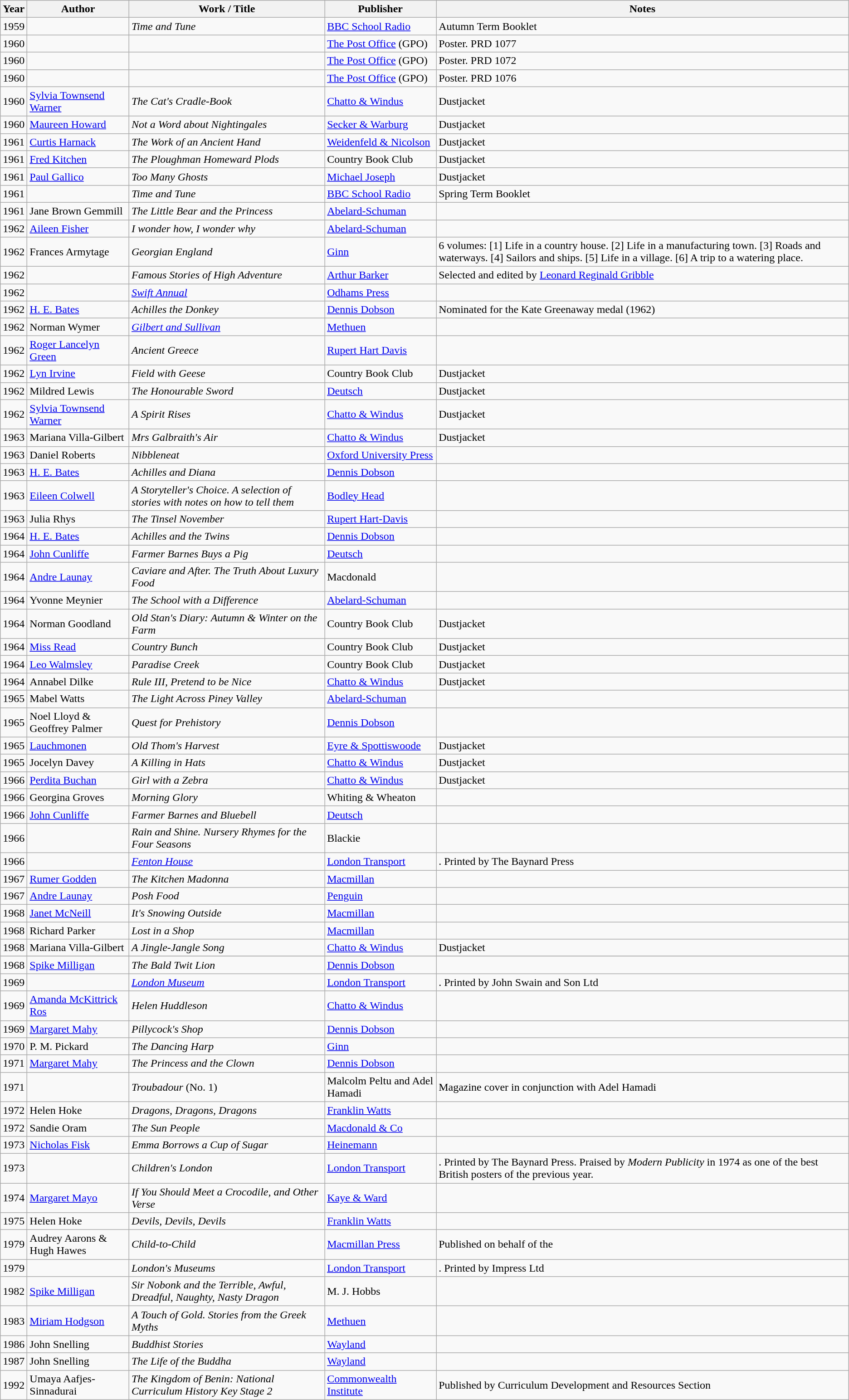<table class="wikitable">
<tr>
<th>Year</th>
<th>Author</th>
<th>Work / Title</th>
<th>Publisher</th>
<th>Notes</th>
</tr>
<tr>
<td>1959</td>
<td></td>
<td><em>Time and Tune</em></td>
<td><a href='#'>BBC School Radio</a></td>
<td>Autumn Term Booklet</td>
</tr>
<tr>
<td>1960</td>
<td></td>
<td><em></em></td>
<td><a href='#'>The Post Office</a> (GPO)</td>
<td>Poster. PRD 1077</td>
</tr>
<tr>
<td>1960</td>
<td></td>
<td><em></em></td>
<td><a href='#'>The Post Office</a> (GPO)</td>
<td>Poster. PRD 1072</td>
</tr>
<tr>
<td>1960</td>
<td></td>
<td><em></em></td>
<td><a href='#'>The Post Office</a> (GPO)</td>
<td>Poster. PRD 1076</td>
</tr>
<tr>
<td>1960</td>
<td><a href='#'>Sylvia Townsend Warner</a></td>
<td><em>The Cat's Cradle-Book</em></td>
<td><a href='#'>Chatto & Windus</a></td>
<td>Dustjacket</td>
</tr>
<tr>
<td>1960</td>
<td><a href='#'>Maureen Howard</a></td>
<td><em>Not a Word about Nightingales</em></td>
<td><a href='#'>Secker & Warburg</a></td>
<td>Dustjacket</td>
</tr>
<tr>
<td>1961</td>
<td><a href='#'>Curtis Harnack</a></td>
<td><em>The Work of an Ancient Hand</em></td>
<td><a href='#'>Weidenfeld & Nicolson</a></td>
<td>Dustjacket</td>
</tr>
<tr>
<td>1961</td>
<td><a href='#'>Fred Kitchen</a></td>
<td><em>The Ploughman Homeward Plods</em></td>
<td>Country Book Club</td>
<td>Dustjacket</td>
</tr>
<tr>
<td>1961</td>
<td><a href='#'>Paul Gallico</a></td>
<td><em>Too Many Ghosts</em></td>
<td><a href='#'>Michael Joseph</a></td>
<td>Dustjacket</td>
</tr>
<tr>
<td>1961</td>
<td></td>
<td><em>Time and Tune</em></td>
<td><a href='#'>BBC School Radio</a></td>
<td>Spring Term Booklet</td>
</tr>
<tr>
<td>1961</td>
<td>Jane Brown Gemmill</td>
<td><em>The Little Bear and the Princess</em></td>
<td><a href='#'>Abelard-Schuman</a></td>
<td></td>
</tr>
<tr>
<td>1962</td>
<td><a href='#'>Aileen Fisher</a></td>
<td><em>I wonder how, I wonder why</em></td>
<td><a href='#'>Abelard-Schuman</a></td>
<td></td>
</tr>
<tr>
<td>1962</td>
<td>Frances Armytage</td>
<td><em>Georgian England</em></td>
<td><a href='#'>Ginn</a></td>
<td>6 volumes: [1] Life in a country house. [2] Life in a manufacturing town. [3] Roads and waterways. [4] Sailors and ships. [5] Life in a village. [6] A trip to a watering place.</td>
</tr>
<tr>
<td>1962</td>
<td></td>
<td><em>Famous Stories of High Adventure</em></td>
<td><a href='#'>Arthur Barker</a></td>
<td>Selected and edited by <a href='#'>Leonard Reginald Gribble</a></td>
</tr>
<tr>
<td>1962</td>
<td></td>
<td><em><a href='#'>Swift Annual</a></em></td>
<td><a href='#'>Odhams Press</a></td>
<td></td>
</tr>
<tr>
<td>1962</td>
<td><a href='#'>H. E. Bates</a></td>
<td><em>Achilles the Donkey</em></td>
<td><a href='#'>Dennis Dobson</a></td>
<td>Nominated for the Kate Greenaway medal (1962)</td>
</tr>
<tr>
<td>1962</td>
<td>Norman Wymer</td>
<td><em><a href='#'>Gilbert and Sullivan</a></em></td>
<td><a href='#'>Methuen</a></td>
<td></td>
</tr>
<tr>
<td>1962</td>
<td><a href='#'>Roger Lancelyn Green</a></td>
<td><em>Ancient Greece</em></td>
<td><a href='#'>Rupert Hart Davis</a></td>
<td></td>
</tr>
<tr>
<td>1962</td>
<td><a href='#'>Lyn Irvine</a></td>
<td><em>Field with Geese</em></td>
<td>Country Book Club</td>
<td>Dustjacket</td>
</tr>
<tr>
<td>1962</td>
<td>Mildred Lewis</td>
<td><em>The Honourable Sword</em></td>
<td><a href='#'>Deutsch</a></td>
<td>Dustjacket</td>
</tr>
<tr>
<td>1962</td>
<td><a href='#'>Sylvia Townsend Warner</a></td>
<td><em>A Spirit Rises</em></td>
<td><a href='#'>Chatto & Windus</a></td>
<td>Dustjacket</td>
</tr>
<tr>
<td>1963</td>
<td>Mariana Villa-Gilbert</td>
<td><em>Mrs Galbraith's Air</em></td>
<td><a href='#'>Chatto & Windus</a></td>
<td>Dustjacket</td>
</tr>
<tr>
<td>1963</td>
<td>Daniel Roberts</td>
<td><em>Nibbleneat</em></td>
<td><a href='#'>Oxford University Press</a></td>
<td></td>
</tr>
<tr>
<td>1963</td>
<td><a href='#'>H. E. Bates</a></td>
<td><em>Achilles and Diana</em></td>
<td><a href='#'>Dennis Dobson</a></td>
<td></td>
</tr>
<tr>
<td>1963</td>
<td><a href='#'>Eileen Colwell</a></td>
<td><em>A Storyteller's Choice. A selection of stories with notes on how to tell them</em></td>
<td><a href='#'>Bodley Head</a></td>
<td></td>
</tr>
<tr>
<td>1963</td>
<td>Julia Rhys</td>
<td><em>The Tinsel November</em></td>
<td><a href='#'>Rupert Hart-Davis</a></td>
<td></td>
</tr>
<tr>
<td>1964</td>
<td><a href='#'>H. E. Bates</a></td>
<td><em>Achilles and the Twins</em></td>
<td><a href='#'>Dennis Dobson</a></td>
<td></td>
</tr>
<tr>
<td>1964</td>
<td><a href='#'>John Cunliffe</a></td>
<td><em>Farmer Barnes Buys a Pig</em></td>
<td><a href='#'>Deutsch</a></td>
<td></td>
</tr>
<tr>
<td>1964</td>
<td><a href='#'>Andre Launay</a></td>
<td><em>Caviare and After. The Truth About Luxury Food</em></td>
<td>Macdonald</td>
<td></td>
</tr>
<tr>
<td>1964</td>
<td>Yvonne Meynier</td>
<td><em>The School with a Difference</em></td>
<td><a href='#'>Abelard-Schuman</a></td>
<td></td>
</tr>
<tr>
<td>1964</td>
<td>Norman Goodland</td>
<td><em>Old Stan's Diary: Autumn & Winter on the Farm</em></td>
<td>Country Book Club</td>
<td>Dustjacket</td>
</tr>
<tr>
<td>1964</td>
<td><a href='#'>Miss Read</a></td>
<td><em>Country Bunch</em></td>
<td>Country Book Club</td>
<td>Dustjacket</td>
</tr>
<tr>
<td>1964</td>
<td><a href='#'>Leo Walmsley</a></td>
<td><em>Paradise Creek</em></td>
<td>Country Book Club</td>
<td>Dustjacket</td>
</tr>
<tr>
<td>1964</td>
<td>Annabel Dilke</td>
<td><em>Rule III, Pretend to be Nice</em></td>
<td><a href='#'>Chatto & Windus</a></td>
<td>Dustjacket</td>
</tr>
<tr>
<td>1965</td>
<td>Mabel Watts</td>
<td><em>The Light Across Piney Valley</em></td>
<td><a href='#'>Abelard-Schuman</a></td>
<td></td>
</tr>
<tr>
<td>1965</td>
<td>Noel Lloyd & Geoffrey Palmer</td>
<td><em>Quest for Prehistory</em></td>
<td><a href='#'>Dennis Dobson</a></td>
<td></td>
</tr>
<tr>
<td>1965</td>
<td><a href='#'>Lauchmonen</a></td>
<td><em>Old Thom's Harvest</em></td>
<td><a href='#'>Eyre & Spottiswoode</a></td>
<td>Dustjacket</td>
</tr>
<tr>
<td>1965</td>
<td>Jocelyn Davey</td>
<td><em>A Killing in Hats</em></td>
<td><a href='#'>Chatto & Windus</a></td>
<td>Dustjacket</td>
</tr>
<tr>
<td>1966</td>
<td><a href='#'>Perdita Buchan</a></td>
<td><em>Girl with a Zebra</em></td>
<td><a href='#'>Chatto & Windus</a></td>
<td>Dustjacket</td>
</tr>
<tr>
<td>1966</td>
<td>Georgina Groves</td>
<td><em>Morning Glory</em></td>
<td>Whiting & Wheaton</td>
<td></td>
</tr>
<tr>
<td>1966</td>
<td><a href='#'>John Cunliffe</a></td>
<td><em>Farmer Barnes and Bluebell</em></td>
<td><a href='#'>Deutsch</a></td>
<td></td>
</tr>
<tr>
<td>1966</td>
<td></td>
<td><em>Rain and Shine. Nursery Rhymes for the Four Seasons</em></td>
<td>Blackie</td>
<td></td>
</tr>
<tr>
<td>1966</td>
<td></td>
<td><em><a href='#'>Fenton House</a></em></td>
<td><a href='#'>London Transport</a></td>
<td>. Printed by The Baynard Press</td>
</tr>
<tr>
<td>1967</td>
<td><a href='#'>Rumer Godden</a></td>
<td><em>The Kitchen Madonna</em></td>
<td><a href='#'>Macmillan</a></td>
<td></td>
</tr>
<tr>
<td>1967</td>
<td><a href='#'>Andre Launay</a></td>
<td><em>Posh Food</em></td>
<td><a href='#'>Penguin</a></td>
<td></td>
</tr>
<tr>
<td>1968</td>
<td><a href='#'>Janet McNeill</a></td>
<td><em>It's Snowing Outside</em></td>
<td><a href='#'>Macmillan</a></td>
<td></td>
</tr>
<tr>
<td>1968</td>
<td>Richard Parker</td>
<td><em>Lost in a Shop</em></td>
<td><a href='#'>Macmillan</a></td>
<td></td>
</tr>
<tr>
<td>1968</td>
<td>Mariana Villa-Gilbert</td>
<td><em>A Jingle-Jangle Song</em></td>
<td><a href='#'>Chatto & Windus</a></td>
<td>Dustjacket</td>
</tr>
<tr>
</tr>
<tr>
<td>1968</td>
<td><a href='#'>Spike Milligan</a></td>
<td><em>The Bald Twit Lion</em></td>
<td><a href='#'>Dennis Dobson</a></td>
<td></td>
</tr>
<tr>
<td>1969</td>
<td></td>
<td><em><a href='#'>London Museum</a></em></td>
<td><a href='#'>London Transport</a></td>
<td>. Printed by John Swain and Son Ltd</td>
</tr>
<tr>
<td>1969</td>
<td><a href='#'>Amanda McKittrick Ros</a></td>
<td><em>Helen Huddleson</em></td>
<td><a href='#'>Chatto & Windus</a></td>
<td></td>
</tr>
<tr>
<td>1969</td>
<td><a href='#'>Margaret Mahy</a></td>
<td><em>Pillycock's Shop</em></td>
<td><a href='#'>Dennis Dobson</a></td>
<td></td>
</tr>
<tr>
<td>1970</td>
<td>P. M. Pickard</td>
<td><em>The Dancing Harp</em></td>
<td><a href='#'>Ginn</a></td>
<td></td>
</tr>
<tr>
<td>1971</td>
<td><a href='#'>Margaret Mahy</a></td>
<td><em>The Princess and the Clown</em></td>
<td><a href='#'>Dennis Dobson</a></td>
<td></td>
</tr>
<tr>
<td>1971</td>
<td></td>
<td><em>Troubadour</em>  (No. 1)</td>
<td>Malcolm Peltu and Adel Hamadi</td>
<td>Magazine cover in conjunction with Adel Hamadi</td>
</tr>
<tr>
<td>1972</td>
<td>Helen Hoke</td>
<td><em>Dragons, Dragons, Dragons</em></td>
<td><a href='#'>Franklin Watts</a></td>
<td></td>
</tr>
<tr>
<td>1972</td>
<td>Sandie Oram</td>
<td><em>The Sun People</em></td>
<td><a href='#'>Macdonald & Co</a></td>
<td></td>
</tr>
<tr>
<td>1973</td>
<td><a href='#'>Nicholas Fisk</a></td>
<td><em>Emma Borrows a Cup of Sugar</em></td>
<td><a href='#'>Heinemann</a></td>
<td></td>
</tr>
<tr>
<td>1973</td>
<td></td>
<td><em>Children's London</em></td>
<td><a href='#'>London Transport</a></td>
<td>. Printed by The Baynard Press. Praised by <em>Modern Publicity</em> in 1974 as one of the best British posters of the previous year.</td>
</tr>
<tr>
<td>1974</td>
<td><a href='#'>Margaret Mayo</a></td>
<td><em>If You Should Meet a Crocodile, and Other Verse</em></td>
<td><a href='#'>Kaye & Ward</a></td>
<td></td>
</tr>
<tr>
<td>1975</td>
<td>Helen Hoke</td>
<td><em>Devils, Devils, Devils</em></td>
<td><a href='#'>Franklin Watts</a></td>
<td></td>
</tr>
<tr>
<td>1979</td>
<td>Audrey Aarons & Hugh Hawes</td>
<td><em>Child-to-Child</em></td>
<td><a href='#'>Macmillan Press</a></td>
<td>Published on behalf of the </td>
</tr>
<tr>
<td>1979</td>
<td></td>
<td><em>London's Museums</em></td>
<td><a href='#'>London Transport</a></td>
<td>. Printed by Impress Ltd</td>
</tr>
<tr>
<td>1982</td>
<td><a href='#'>Spike Milligan</a></td>
<td><em>Sir Nobonk and the Terrible, Awful, Dreadful, Naughty, Nasty Dragon</em></td>
<td>M. J. Hobbs</td>
<td></td>
</tr>
<tr>
<td>1983</td>
<td><a href='#'>Miriam Hodgson</a></td>
<td><em>A Touch of Gold. Stories from the Greek Myths</em></td>
<td><a href='#'>Methuen</a></td>
<td></td>
</tr>
<tr>
<td>1986</td>
<td>John Snelling</td>
<td><em>Buddhist Stories</em></td>
<td><a href='#'>Wayland</a></td>
<td></td>
</tr>
<tr>
<td>1987</td>
<td>John Snelling</td>
<td><em>The Life of the Buddha</em></td>
<td><a href='#'>Wayland</a></td>
<td></td>
</tr>
<tr>
<td>1992</td>
<td>Umaya Aafjes-Sinnadurai</td>
<td><em>The Kingdom of Benin: National Curriculum History Key Stage 2</em></td>
<td><a href='#'>Commonwealth Institute</a></td>
<td>Published by Curriculum Development and Resources Section</td>
</tr>
</table>
